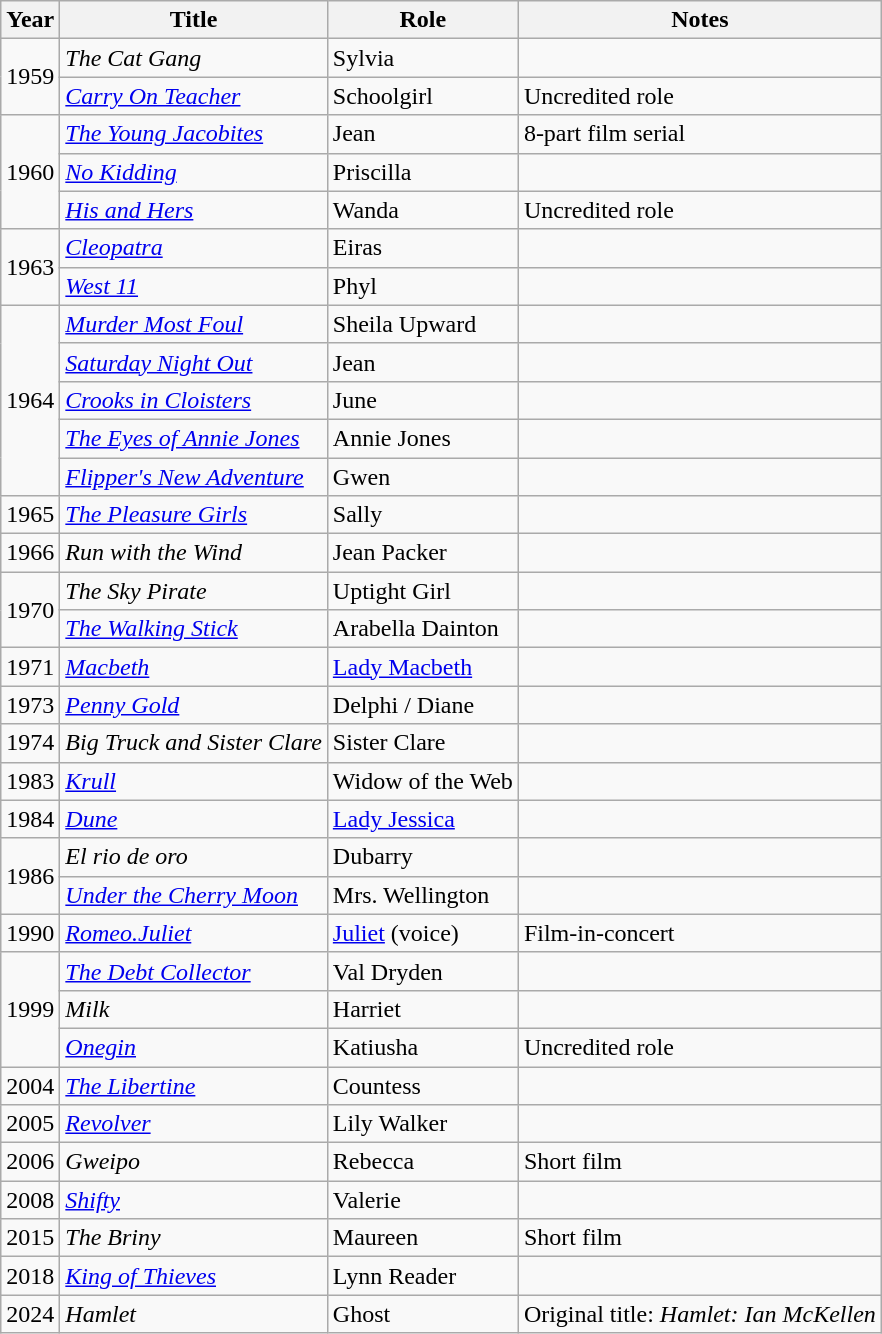<table class="wikitable">
<tr>
<th>Year</th>
<th>Title</th>
<th>Role</th>
<th>Notes</th>
</tr>
<tr>
<td rowspan=2>1959</td>
<td><em>The Cat Gang</em></td>
<td>Sylvia</td>
</tr>
<tr>
<td><em><a href='#'>Carry On Teacher</a></em></td>
<td>Schoolgirl</td>
<td>Uncredited role</td>
</tr>
<tr>
<td rowspan=3>1960</td>
<td><em><a href='#'>The Young Jacobites</a></em></td>
<td>Jean</td>
<td>8-part film serial</td>
</tr>
<tr>
<td><em><a href='#'>No Kidding</a></em></td>
<td>Priscilla</td>
<td></td>
</tr>
<tr>
<td><em><a href='#'>His and Hers</a></em></td>
<td>Wanda</td>
<td>Uncredited role</td>
</tr>
<tr>
<td rowspan=2>1963</td>
<td><em><a href='#'>Cleopatra</a></em></td>
<td>Eiras</td>
<td></td>
</tr>
<tr>
<td><em><a href='#'>West 11</a></em></td>
<td>Phyl</td>
<td></td>
</tr>
<tr>
<td rowspan=5>1964</td>
<td><em><a href='#'>Murder Most Foul</a></em></td>
<td>Sheila Upward</td>
<td></td>
</tr>
<tr>
<td><em><a href='#'>Saturday Night Out</a></em></td>
<td>Jean</td>
<td></td>
</tr>
<tr>
<td><em><a href='#'>Crooks in Cloisters</a></em></td>
<td>June</td>
<td></td>
</tr>
<tr>
<td><em><a href='#'>The Eyes of Annie Jones</a></em></td>
<td>Annie Jones</td>
<td></td>
</tr>
<tr>
<td><em><a href='#'>Flipper's New Adventure</a></em></td>
<td>Gwen</td>
<td></td>
</tr>
<tr>
<td>1965</td>
<td><em><a href='#'>The Pleasure Girls</a></em></td>
<td>Sally</td>
<td></td>
</tr>
<tr>
<td>1966</td>
<td><em>Run with the Wind</em></td>
<td>Jean Packer</td>
<td></td>
</tr>
<tr>
<td rowspan=2>1970</td>
<td><em>The Sky Pirate</em></td>
<td>Uptight Girl</td>
<td></td>
</tr>
<tr>
<td><em><a href='#'>The Walking Stick</a></em></td>
<td>Arabella Dainton</td>
<td></td>
</tr>
<tr>
<td>1971</td>
<td><em><a href='#'>Macbeth</a></em></td>
<td><a href='#'>Lady Macbeth</a></td>
<td></td>
</tr>
<tr>
<td>1973</td>
<td><em><a href='#'>Penny Gold</a></em></td>
<td>Delphi / Diane</td>
<td></td>
</tr>
<tr>
<td>1974</td>
<td><em>Big Truck and Sister Clare</em></td>
<td>Sister Clare</td>
<td></td>
</tr>
<tr>
<td>1983</td>
<td><em><a href='#'>Krull</a></em></td>
<td>Widow of the Web</td>
<td></td>
</tr>
<tr>
<td>1984</td>
<td><em><a href='#'>Dune</a></em></td>
<td><a href='#'>Lady Jessica</a></td>
<td></td>
</tr>
<tr>
<td rowspan=2>1986</td>
<td><em>El rio de oro</em></td>
<td>Dubarry</td>
<td></td>
</tr>
<tr>
<td><em><a href='#'>Under the Cherry Moon</a></em></td>
<td>Mrs. Wellington</td>
<td></td>
</tr>
<tr>
<td>1990</td>
<td><em><a href='#'>Romeo.Juliet</a></em></td>
<td><a href='#'>Juliet</a> (voice)</td>
<td>Film-in-concert</td>
</tr>
<tr>
<td rowspan=3>1999</td>
<td><em><a href='#'>The Debt Collector</a></em></td>
<td>Val Dryden</td>
<td></td>
</tr>
<tr>
<td><em>Milk</em></td>
<td>Harriet</td>
<td></td>
</tr>
<tr>
<td><em><a href='#'>Onegin</a></em></td>
<td>Katiusha</td>
<td>Uncredited role</td>
</tr>
<tr>
<td>2004</td>
<td><em><a href='#'>The Libertine</a></em></td>
<td>Countess</td>
<td></td>
</tr>
<tr>
<td>2005</td>
<td><em><a href='#'>Revolver</a></em></td>
<td>Lily Walker</td>
<td></td>
</tr>
<tr>
<td>2006</td>
<td><em>Gweipo</em></td>
<td>Rebecca</td>
<td>Short film</td>
</tr>
<tr>
<td>2008</td>
<td><em><a href='#'>Shifty</a></em></td>
<td>Valerie</td>
<td></td>
</tr>
<tr>
<td>2015</td>
<td><em>The Briny</em></td>
<td>Maureen</td>
<td>Short film</td>
</tr>
<tr>
<td>2018</td>
<td><em><a href='#'>King of Thieves</a></em></td>
<td>Lynn Reader</td>
<td></td>
</tr>
<tr>
<td>2024</td>
<td><em>Hamlet</em></td>
<td>Ghost</td>
<td>Original title: <em>Hamlet: Ian McKellen</em></td>
</tr>
</table>
